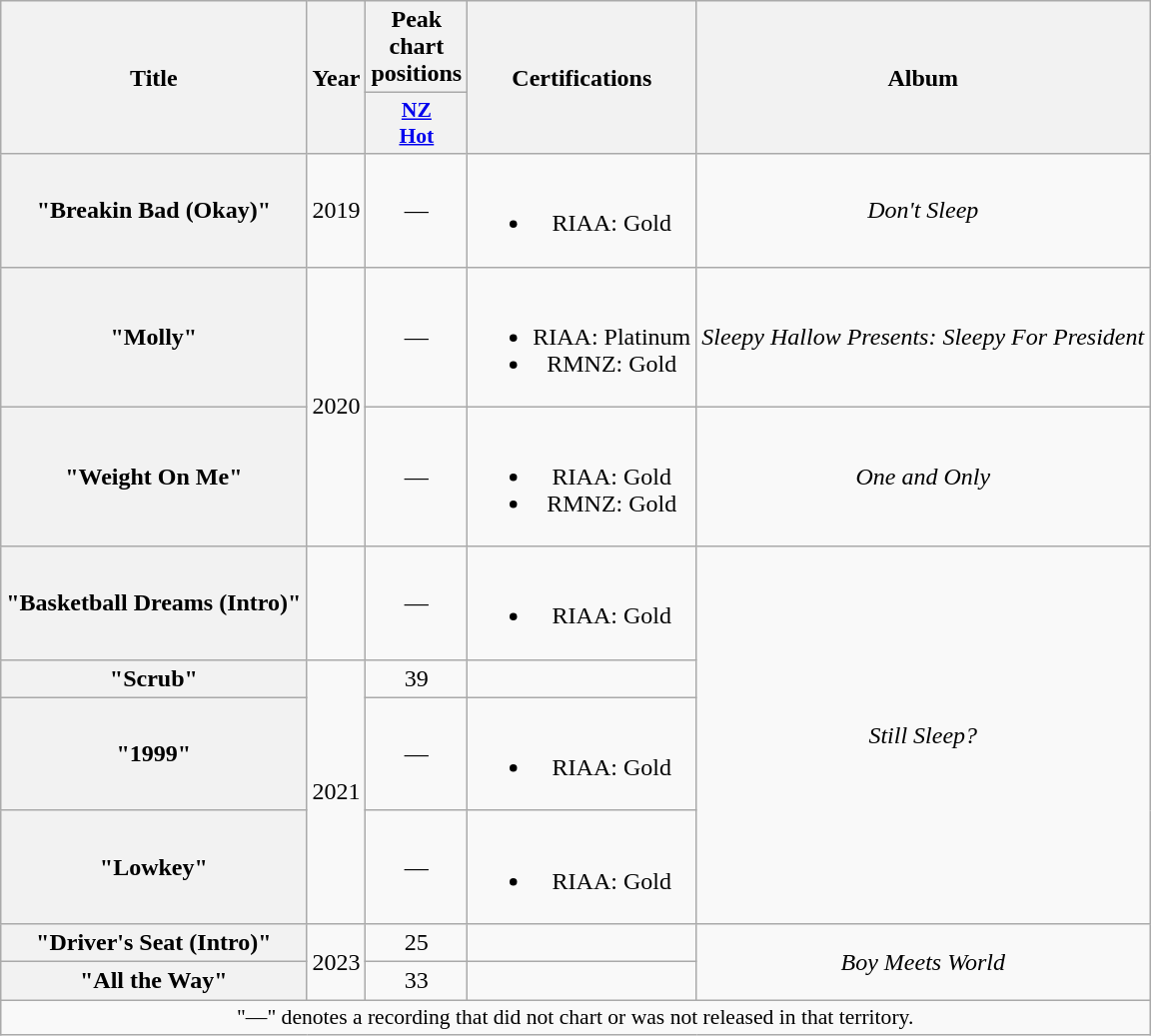<table class="wikitable plainrowheaders" style="text-align:center">
<tr>
<th rowspan="2">Title</th>
<th rowspan="2">Year</th>
<th>Peak chart positions</th>
<th rowspan="2">Certifications</th>
<th rowspan="2">Album</th>
</tr>
<tr>
<th scope="col" style="width:3em;font-size:90%;"><a href='#'>NZ<br>Hot</a><br></th>
</tr>
<tr>
<th scope="row">"Breakin Bad (Okay)"<br></th>
<td>2019</td>
<td>—</td>
<td><br><ul><li>RIAA: Gold</li></ul></td>
<td><em>Don't Sleep</em></td>
</tr>
<tr>
<th scope="row">"Molly"<br></th>
<td rowspan=2>2020</td>
<td>—</td>
<td><br><ul><li>RIAA: Platinum</li><li>RMNZ: Gold</li></ul></td>
<td><em>Sleepy Hallow Presents: Sleepy For President</em></td>
</tr>
<tr>
<th scope="row">"Weight On Me"<br></th>
<td>—</td>
<td><br><ul><li>RIAA: Gold</li><li>RMNZ: Gold</li></ul></td>
<td><em>One and Only</em></td>
</tr>
<tr>
<th scope="row">"Basketball Dreams (Intro)"</th>
<td></td>
<td>—</td>
<td><br><ul><li>RIAA: Gold</li></ul></td>
<td rowspan="4"><em>Still Sleep?</em></td>
</tr>
<tr>
<th scope="row">"Scrub"</th>
<td rowspan="3">2021</td>
<td>39<br></td>
<td></td>
</tr>
<tr>
<th scope="row">"1999"</th>
<td>—</td>
<td><br><ul><li>RIAA: Gold</li></ul></td>
</tr>
<tr>
<th scope="row">"Lowkey"</th>
<td>—</td>
<td><br><ul><li>RIAA: Gold</li></ul></td>
</tr>
<tr>
<th scope="row">"Driver's Seat (Intro)"</th>
<td rowspan="2">2023</td>
<td>25</td>
<td></td>
<td rowspan="2"><em>Boy Meets World</em></td>
</tr>
<tr>
<th scope="row">"All the Way"</th>
<td>33</td>
<td></td>
</tr>
<tr>
<td colspan="11" style="font-size:90%">"—" denotes a recording that did not chart or was not released in that territory.</td>
</tr>
</table>
